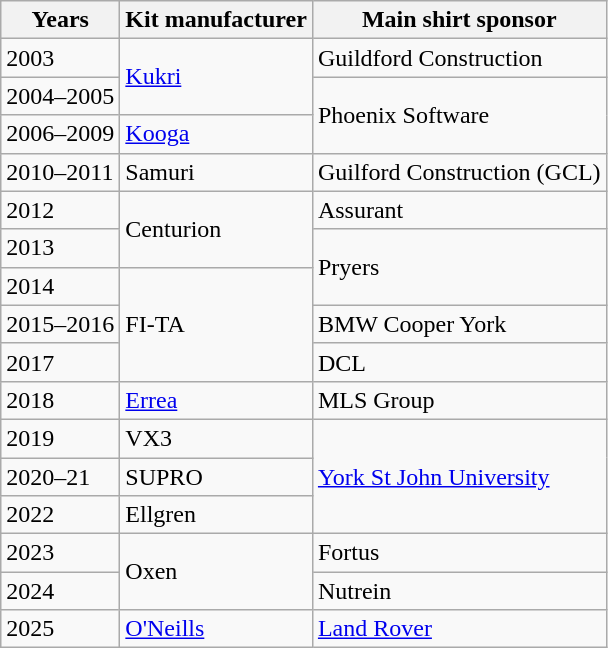<table class="wikitable">
<tr>
<th>Years</th>
<th>Kit manufacturer</th>
<th>Main shirt sponsor</th>
</tr>
<tr>
<td>2003</td>
<td rowspan=2><a href='#'>Kukri</a></td>
<td>Guildford Construction</td>
</tr>
<tr>
<td>2004–2005</td>
<td rowspan=2>Phoenix Software</td>
</tr>
<tr>
<td>2006–2009</td>
<td><a href='#'>Kooga</a></td>
</tr>
<tr>
<td>2010–2011</td>
<td>Samuri</td>
<td>Guilford Construction (GCL)</td>
</tr>
<tr>
<td>2012</td>
<td rowspan=2>Centurion</td>
<td>Assurant</td>
</tr>
<tr>
<td>2013</td>
<td rowspan=2>Pryers</td>
</tr>
<tr>
<td>2014</td>
<td rowspan=3>FI-TA</td>
</tr>
<tr>
<td>2015–2016</td>
<td>BMW Cooper York</td>
</tr>
<tr>
<td>2017</td>
<td>DCL</td>
</tr>
<tr>
<td>2018</td>
<td><a href='#'>Errea</a></td>
<td>MLS Group</td>
</tr>
<tr>
<td>2019</td>
<td>VX3</td>
<td rowspan=3><a href='#'>York St John University</a></td>
</tr>
<tr>
<td>2020–21</td>
<td>SUPRO</td>
</tr>
<tr>
<td>2022</td>
<td>Ellgren</td>
</tr>
<tr>
<td>2023</td>
<td rowspan=2>Oxen</td>
<td>Fortus</td>
</tr>
<tr>
<td>2024</td>
<td>Nutrein</td>
</tr>
<tr>
<td>2025</td>
<td><a href='#'>O'Neills</a></td>
<td><a href='#'>Land Rover</a></td>
</tr>
</table>
